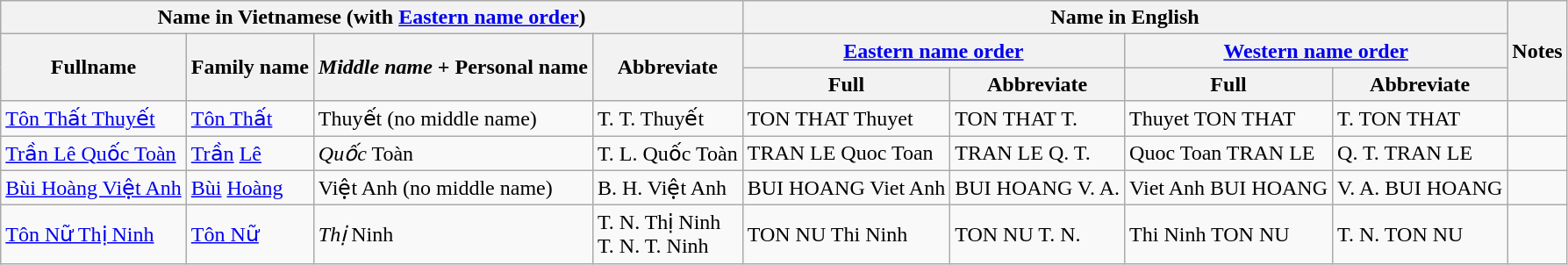<table class="wikitable">
<tr>
<th colspan="4">Name in Vietnamese (with <a href='#'>Eastern name order</a>)</th>
<th colspan="4">Name in English</th>
<th rowspan="3">Notes</th>
</tr>
<tr>
<th rowspan="2">Fullname</th>
<th rowspan="2">Family name</th>
<th rowspan="2"><em>Middle name</em> + Personal name</th>
<th rowspan="2">Abbreviate</th>
<th colspan="2"><a href='#'>Eastern name order</a></th>
<th colspan="2"><a href='#'>Western name order</a></th>
</tr>
<tr>
<th>Full</th>
<th>Abbreviate</th>
<th>Full</th>
<th>Abbreviate</th>
</tr>
<tr>
<td><a href='#'>Tôn Thất Thuyết</a></td>
<td><a href='#'>Tôn Thất</a></td>
<td>Thuyết (no middle name)</td>
<td>T. T. Thuyết</td>
<td>TON THAT Thuyet</td>
<td>TON THAT T.</td>
<td>Thuyet TON THAT</td>
<td>T. TON THAT</td>
<td><strong></strong></td>
</tr>
<tr>
<td><a href='#'>Trần Lê Quốc Toàn</a></td>
<td><a href='#'>Trần</a> <a href='#'>Lê</a></td>
<td><em>Quốc</em> Toàn</td>
<td>T. L. Quốc Toàn</td>
<td>TRAN LE Quoc Toan</td>
<td>TRAN LE Q. T.</td>
<td>Quoc Toan TRAN LE</td>
<td>Q. T. TRAN LE</td>
<td></td>
</tr>
<tr>
<td><a href='#'>Bùi Hoàng Việt Anh</a></td>
<td><a href='#'>Bùi</a> <a href='#'>Hoàng</a></td>
<td>Việt Anh (no middle name)</td>
<td>B. H. Việt Anh</td>
<td>BUI HOANG Viet Anh</td>
<td>BUI HOANG V. A.</td>
<td>Viet Anh BUI HOANG</td>
<td>V. A. BUI HOANG</td>
<td></td>
</tr>
<tr>
<td><a href='#'>Tôn Nữ Thị Ninh</a></td>
<td><a href='#'>Tôn Nữ</a></td>
<td><em>Thị</em> Ninh</td>
<td>T. N. Thị Ninh<br>T. N. T. Ninh</td>
<td>TON NU Thi Ninh</td>
<td>TON NU T. N.</td>
<td>Thi Ninh TON NU</td>
<td>T. N. TON NU</td>
<td></td>
</tr>
</table>
